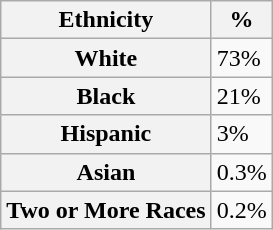<table class="wikitable">
<tr>
<th>Ethnicity</th>
<th>%</th>
</tr>
<tr>
<th><strong>White</strong></th>
<td>73%</td>
</tr>
<tr>
<th><strong>Black</strong></th>
<td>21%</td>
</tr>
<tr>
<th><strong>Hispanic</strong></th>
<td>3%</td>
</tr>
<tr>
<th><strong>Asian</strong></th>
<td>0.3%</td>
</tr>
<tr>
<th><strong>Two or More Races</strong></th>
<td>0.2%</td>
</tr>
</table>
